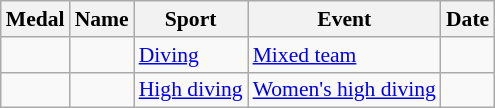<table class="wikitable sortable" style="font-size:90%">
<tr>
<th>Medal</th>
<th>Name</th>
<th>Sport</th>
<th>Event</th>
<th>Date</th>
</tr>
<tr>
<td></td>
<td><br></td>
<td><a href='#'>Diving</a></td>
<td><a href='#'>Mixed team</a></td>
<td></td>
</tr>
<tr>
<td></td>
<td></td>
<td><a href='#'>High diving</a></td>
<td><a href='#'>Women's high diving</a></td>
<td></td>
</tr>
</table>
